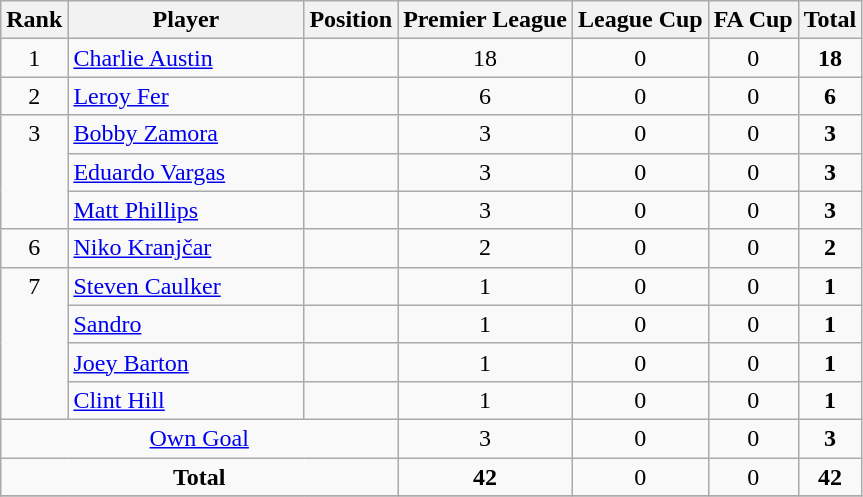<table class="wikitable">
<tr>
<th>Rank</th>
<th style="width:150px;">Player</th>
<th>Position</th>
<th>Premier League</th>
<th>League Cup</th>
<th>FA Cup</th>
<th>Total</th>
</tr>
<tr>
<td align=center>1</td>
<td> <a href='#'>Charlie Austin</a></td>
<td align=center></td>
<td align=center>18</td>
<td align=center>0</td>
<td align=center>0</td>
<td align=center><strong>18</strong></td>
</tr>
<tr>
<td align=center>2</td>
<td> <a href='#'>Leroy Fer</a></td>
<td align=center></td>
<td align=center>6</td>
<td align=center>0</td>
<td align=center>0</td>
<td align=center><strong>6</strong></td>
</tr>
<tr>
<td rowspan=3 valign=top align=center>3</td>
<td> <a href='#'>Bobby Zamora</a></td>
<td align=center></td>
<td align=center>3</td>
<td align=center>0</td>
<td align=center>0</td>
<td align=center><strong>3</strong></td>
</tr>
<tr>
<td> <a href='#'>Eduardo Vargas</a></td>
<td align=center></td>
<td align=center>3</td>
<td align=center>0</td>
<td align=center>0</td>
<td align=center><strong>3</strong></td>
</tr>
<tr>
<td> <a href='#'>Matt Phillips</a></td>
<td align=center></td>
<td align=center>3</td>
<td align=center>0</td>
<td align=center>0</td>
<td align=center><strong>3</strong></td>
</tr>
<tr>
<td align=center>6</td>
<td> <a href='#'>Niko Kranjčar</a></td>
<td align=center></td>
<td align=center>2</td>
<td align=center>0</td>
<td align=center>0</td>
<td align=center><strong>2</strong></td>
</tr>
<tr>
<td rowspan=4 valign=top align=center>7</td>
<td> <a href='#'>Steven Caulker</a></td>
<td align=center></td>
<td align=center>1</td>
<td align=center>0</td>
<td align=center>0</td>
<td align=center><strong>1</strong></td>
</tr>
<tr>
<td> <a href='#'>Sandro</a></td>
<td align=center></td>
<td align=center>1</td>
<td align=center>0</td>
<td align=center>0</td>
<td align=center><strong>1</strong></td>
</tr>
<tr>
<td> <a href='#'>Joey Barton</a></td>
<td align=center></td>
<td align=center>1</td>
<td align=center>0</td>
<td align=center>0</td>
<td align=center><strong>1</strong></td>
</tr>
<tr>
<td> <a href='#'>Clint Hill</a></td>
<td align=center></td>
<td align=center>1</td>
<td align=center>0</td>
<td align=center>0</td>
<td align=center><strong>1</strong></td>
</tr>
<tr>
<td colspan=3 align=center><a href='#'>Own Goal</a></td>
<td align=center>3</td>
<td align=center>0</td>
<td align=center>0</td>
<td align=center><strong>3</strong></td>
</tr>
<tr>
<td colspan=3 align=center><strong>Total</strong></td>
<td align=center><strong>42</strong></td>
<td align=center>0</td>
<td align=center>0</td>
<td align=center><strong>42</strong></td>
</tr>
<tr>
</tr>
</table>
